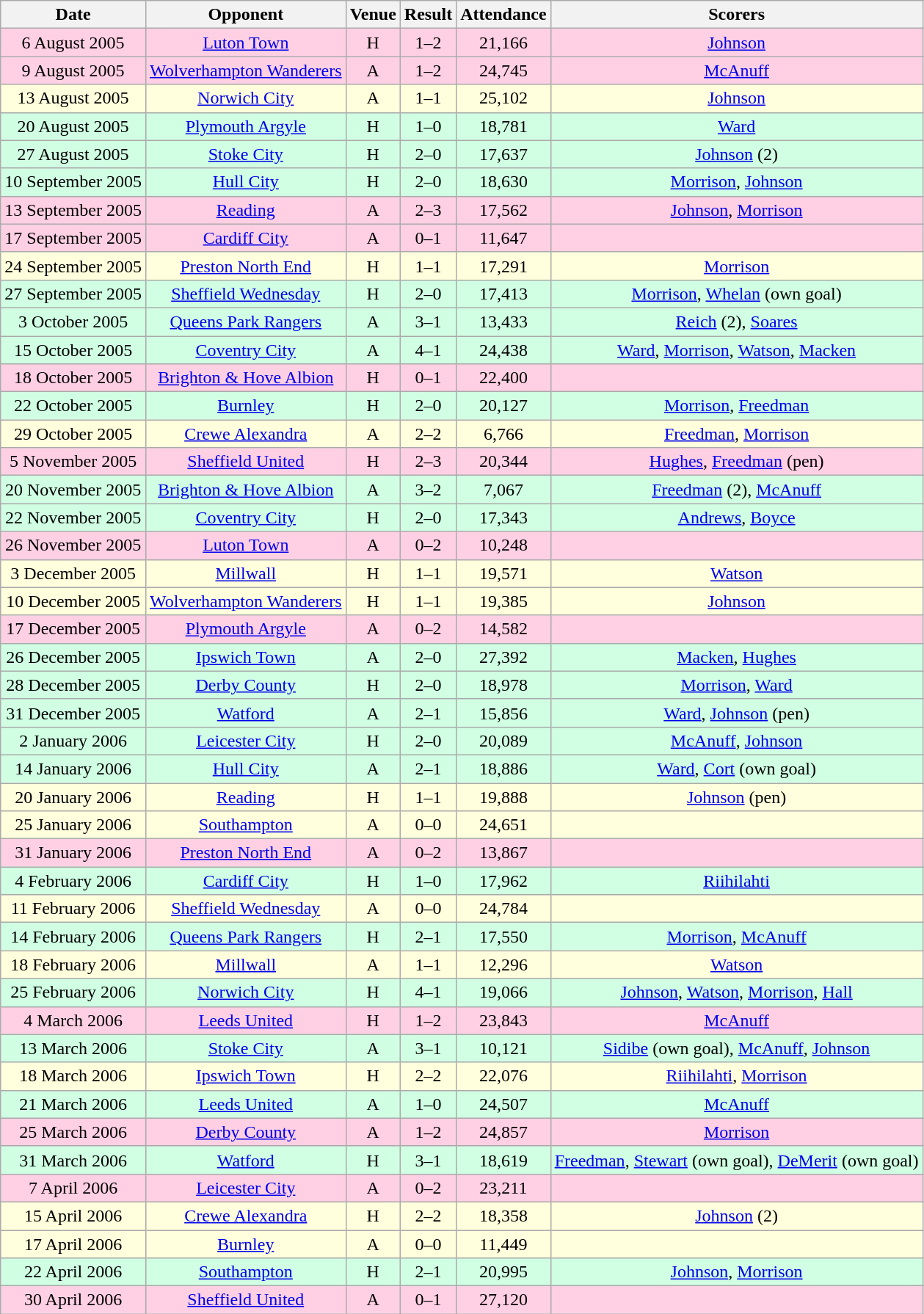<table class="wikitable sortable" style="font-size:100%; text-align:center">
<tr>
<th>Date</th>
<th>Opponent</th>
<th>Venue</th>
<th>Result</th>
<th>Attendance</th>
<th>Scorers</th>
</tr>
<tr style="background-color: #ffd0e3;">
<td>6 August 2005</td>
<td><a href='#'>Luton Town</a></td>
<td>H</td>
<td>1–2</td>
<td>21,166</td>
<td><a href='#'>Johnson</a></td>
</tr>
<tr style="background-color: #ffd0e3;">
<td>9 August 2005</td>
<td><a href='#'>Wolverhampton Wanderers</a></td>
<td>A</td>
<td>1–2</td>
<td>24,745</td>
<td><a href='#'>McAnuff</a></td>
</tr>
<tr style="background-color: #ffffdd;">
<td>13 August 2005</td>
<td><a href='#'>Norwich City</a></td>
<td>A</td>
<td>1–1</td>
<td>25,102</td>
<td><a href='#'>Johnson</a></td>
</tr>
<tr style="background-color: #d0ffe3;">
<td>20 August 2005</td>
<td><a href='#'>Plymouth Argyle</a></td>
<td>H</td>
<td>1–0</td>
<td>18,781</td>
<td><a href='#'>Ward</a></td>
</tr>
<tr style="background-color: #d0ffe3;">
<td>27 August 2005</td>
<td><a href='#'>Stoke City</a></td>
<td>H</td>
<td>2–0</td>
<td>17,637</td>
<td><a href='#'>Johnson</a> (2)</td>
</tr>
<tr style="background-color: #d0ffe3;">
<td>10 September 2005</td>
<td><a href='#'>Hull City</a></td>
<td>H</td>
<td>2–0</td>
<td>18,630</td>
<td><a href='#'>Morrison</a>, <a href='#'>Johnson</a></td>
</tr>
<tr style="background-color: #ffd0e3;">
<td>13 September 2005</td>
<td><a href='#'>Reading</a></td>
<td>A</td>
<td>2–3</td>
<td>17,562</td>
<td><a href='#'>Johnson</a>, <a href='#'>Morrison</a></td>
</tr>
<tr style="background-color: #ffd0e3;">
<td>17 September 2005</td>
<td><a href='#'>Cardiff City</a></td>
<td>A</td>
<td>0–1</td>
<td>11,647</td>
<td></td>
</tr>
<tr style="background-color: #ffffdd;">
<td>24 September 2005</td>
<td><a href='#'>Preston North End</a></td>
<td>H</td>
<td>1–1</td>
<td>17,291</td>
<td><a href='#'>Morrison</a></td>
</tr>
<tr style="background-color: #d0ffe3;">
<td>27 September 2005</td>
<td><a href='#'>Sheffield Wednesday</a></td>
<td>H</td>
<td>2–0</td>
<td>17,413</td>
<td><a href='#'>Morrison</a>, <a href='#'>Whelan</a> (own goal)</td>
</tr>
<tr style="background-color: #d0ffe3;">
<td>3 October 2005</td>
<td><a href='#'>Queens Park Rangers</a></td>
<td>A</td>
<td>3–1</td>
<td>13,433</td>
<td><a href='#'>Reich</a> (2), <a href='#'>Soares</a></td>
</tr>
<tr style="background-color: #d0ffe3;">
<td>15 October 2005</td>
<td><a href='#'>Coventry City</a></td>
<td>A</td>
<td>4–1</td>
<td>24,438</td>
<td><a href='#'>Ward</a>, <a href='#'>Morrison</a>, <a href='#'>Watson</a>, <a href='#'>Macken</a></td>
</tr>
<tr style="background-color: #ffd0e3;">
<td>18 October 2005</td>
<td><a href='#'>Brighton & Hove Albion</a></td>
<td>H</td>
<td>0–1</td>
<td>22,400</td>
<td></td>
</tr>
<tr style="background-color: #d0ffe3;">
<td>22 October 2005</td>
<td><a href='#'>Burnley</a></td>
<td>H</td>
<td>2–0</td>
<td>20,127</td>
<td><a href='#'>Morrison</a>, <a href='#'>Freedman</a></td>
</tr>
<tr style="background-color: #ffffdd;">
<td>29 October 2005</td>
<td><a href='#'>Crewe Alexandra</a></td>
<td>A</td>
<td>2–2</td>
<td>6,766</td>
<td><a href='#'>Freedman</a>, <a href='#'>Morrison</a></td>
</tr>
<tr style="background-color: #ffd0e3;">
<td>5 November 2005</td>
<td><a href='#'>Sheffield United</a></td>
<td>H</td>
<td>2–3</td>
<td>20,344</td>
<td><a href='#'>Hughes</a>, <a href='#'>Freedman</a> (pen)</td>
</tr>
<tr style="background-color: #d0ffe3;">
<td>20 November 2005</td>
<td><a href='#'>Brighton & Hove Albion</a></td>
<td>A</td>
<td>3–2</td>
<td>7,067</td>
<td><a href='#'>Freedman</a> (2), <a href='#'>McAnuff</a></td>
</tr>
<tr style="background-color: #d0ffe3;">
<td>22 November 2005</td>
<td><a href='#'>Coventry City</a></td>
<td>H</td>
<td>2–0</td>
<td>17,343</td>
<td><a href='#'>Andrews</a>, <a href='#'>Boyce</a></td>
</tr>
<tr style="background-color: #ffd0e3;">
<td>26 November 2005</td>
<td><a href='#'>Luton Town</a></td>
<td>A</td>
<td>0–2</td>
<td>10,248</td>
<td></td>
</tr>
<tr style="background-color: #ffffdd;">
<td>3 December 2005</td>
<td><a href='#'>Millwall</a></td>
<td>H</td>
<td>1–1</td>
<td>19,571</td>
<td><a href='#'>Watson</a></td>
</tr>
<tr style="background-color: #ffffdd;">
<td>10 December 2005</td>
<td><a href='#'>Wolverhampton Wanderers</a></td>
<td>H</td>
<td>1–1</td>
<td>19,385</td>
<td><a href='#'>Johnson</a></td>
</tr>
<tr style="background-color: #ffd0e3;">
<td>17 December 2005</td>
<td><a href='#'>Plymouth Argyle</a></td>
<td>A</td>
<td>0–2</td>
<td>14,582</td>
<td></td>
</tr>
<tr style="background-color: #d0ffe3;">
<td>26 December 2005</td>
<td><a href='#'>Ipswich Town</a></td>
<td>A</td>
<td>2–0</td>
<td>27,392</td>
<td><a href='#'>Macken</a>, <a href='#'>Hughes</a></td>
</tr>
<tr style="background-color: #d0ffe3;">
<td>28 December 2005</td>
<td><a href='#'>Derby County</a></td>
<td>H</td>
<td>2–0</td>
<td>18,978</td>
<td><a href='#'>Morrison</a>, <a href='#'>Ward</a></td>
</tr>
<tr style="background-color: #d0ffe3;">
<td>31 December 2005</td>
<td><a href='#'>Watford</a></td>
<td>A</td>
<td>2–1</td>
<td>15,856</td>
<td><a href='#'>Ward</a>, <a href='#'>Johnson</a> (pen)</td>
</tr>
<tr style="background-color: #d0ffe3;">
<td>2 January 2006</td>
<td><a href='#'>Leicester City</a></td>
<td>H</td>
<td>2–0</td>
<td>20,089</td>
<td><a href='#'>McAnuff</a>, <a href='#'>Johnson</a></td>
</tr>
<tr style="background-color: #d0ffe3;">
<td>14 January 2006</td>
<td><a href='#'>Hull City</a></td>
<td>A</td>
<td>2–1</td>
<td>18,886</td>
<td><a href='#'>Ward</a>, <a href='#'>Cort</a> (own goal)</td>
</tr>
<tr style="background-color: #ffffdd;">
<td>20 January 2006</td>
<td><a href='#'>Reading</a></td>
<td>H</td>
<td>1–1</td>
<td>19,888</td>
<td><a href='#'>Johnson</a> (pen)</td>
</tr>
<tr style="background-color: #ffffdd;">
<td>25 January 2006</td>
<td><a href='#'>Southampton</a></td>
<td>A</td>
<td>0–0</td>
<td>24,651</td>
<td></td>
</tr>
<tr style="background-color: #ffd0e3;">
<td>31 January 2006</td>
<td><a href='#'>Preston North End</a></td>
<td>A</td>
<td>0–2</td>
<td>13,867</td>
<td></td>
</tr>
<tr style="background-color: #d0ffe3;">
<td>4 February 2006</td>
<td><a href='#'>Cardiff City</a></td>
<td>H</td>
<td>1–0</td>
<td>17,962</td>
<td><a href='#'>Riihilahti</a></td>
</tr>
<tr style="background-color: #ffffdd;">
<td>11 February 2006</td>
<td><a href='#'>Sheffield Wednesday</a></td>
<td>A</td>
<td>0–0</td>
<td>24,784</td>
<td></td>
</tr>
<tr style="background-color: #d0ffe3;">
<td>14 February 2006</td>
<td><a href='#'>Queens Park Rangers</a></td>
<td>H</td>
<td>2–1</td>
<td>17,550</td>
<td><a href='#'>Morrison</a>, <a href='#'>McAnuff</a></td>
</tr>
<tr style="background-color: #ffffdd;">
<td>18 February 2006</td>
<td><a href='#'>Millwall</a></td>
<td>A</td>
<td>1–1</td>
<td>12,296</td>
<td><a href='#'>Watson</a></td>
</tr>
<tr style="background-color: #d0ffe3;">
<td>25 February 2006</td>
<td><a href='#'>Norwich City</a></td>
<td>H</td>
<td>4–1</td>
<td>19,066</td>
<td><a href='#'>Johnson</a>, <a href='#'>Watson</a>, <a href='#'>Morrison</a>, <a href='#'>Hall</a></td>
</tr>
<tr style="background-color: #ffd0e3;">
<td>4 March 2006</td>
<td><a href='#'>Leeds United</a></td>
<td>H</td>
<td>1–2</td>
<td>23,843</td>
<td><a href='#'>McAnuff</a></td>
</tr>
<tr style="background-color: #d0ffe3;">
<td>13 March 2006</td>
<td><a href='#'>Stoke City</a></td>
<td>A</td>
<td>3–1</td>
<td>10,121</td>
<td><a href='#'>Sidibe</a> (own goal), <a href='#'>McAnuff</a>, <a href='#'>Johnson</a></td>
</tr>
<tr style="background-color: #ffffdd;">
<td>18 March 2006</td>
<td><a href='#'>Ipswich Town</a></td>
<td>H</td>
<td>2–2</td>
<td>22,076</td>
<td><a href='#'>Riihilahti</a>, <a href='#'>Morrison</a></td>
</tr>
<tr style="background-color: #d0ffe3;">
<td>21 March 2006</td>
<td><a href='#'>Leeds United</a></td>
<td>A</td>
<td>1–0</td>
<td>24,507</td>
<td><a href='#'>McAnuff</a></td>
</tr>
<tr style="background-color: #ffd0e3;">
<td>25 March 2006</td>
<td><a href='#'>Derby County</a></td>
<td>A</td>
<td>1–2</td>
<td>24,857</td>
<td><a href='#'>Morrison</a></td>
</tr>
<tr style="background-color: #d0ffe3;">
<td>31 March 2006</td>
<td><a href='#'>Watford</a></td>
<td>H</td>
<td>3–1</td>
<td>18,619</td>
<td><a href='#'>Freedman</a>, <a href='#'>Stewart</a> (own goal), <a href='#'>DeMerit</a> (own goal)</td>
</tr>
<tr style="background-color: #ffd0e3;">
<td>7 April 2006</td>
<td><a href='#'>Leicester City</a></td>
<td>A</td>
<td>0–2</td>
<td>23,211</td>
<td></td>
</tr>
<tr style="background-color: #ffffdd;">
<td>15 April 2006</td>
<td><a href='#'>Crewe Alexandra</a></td>
<td>H</td>
<td>2–2</td>
<td>18,358</td>
<td><a href='#'>Johnson</a> (2)</td>
</tr>
<tr style="background-color: #ffffdd;">
<td>17 April 2006</td>
<td><a href='#'>Burnley</a></td>
<td>A</td>
<td>0–0</td>
<td>11,449</td>
<td></td>
</tr>
<tr style="background-color: #d0ffe3;">
<td>22 April 2006</td>
<td><a href='#'>Southampton</a></td>
<td>H</td>
<td>2–1</td>
<td>20,995</td>
<td><a href='#'>Johnson</a>, <a href='#'>Morrison</a></td>
</tr>
<tr style="background-color: #ffd0e3;">
<td>30 April 2006</td>
<td><a href='#'>Sheffield United</a></td>
<td>A</td>
<td>0–1</td>
<td>27,120</td>
<td></td>
</tr>
</table>
